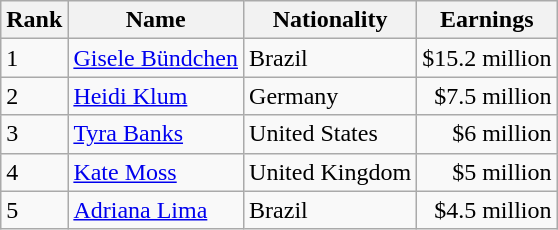<table class="wikitable sortable" border="0">
<tr>
<th scope="col">Rank</th>
<th scope="col">Name</th>
<th scope="col">Nationality</th>
<th scope="col">Earnings</th>
</tr>
<tr>
<td>1</td>
<td><a href='#'>Gisele Bündchen</a></td>
<td>Brazil</td>
<td align="right">$15.2 million</td>
</tr>
<tr>
<td>2</td>
<td><a href='#'>Heidi Klum</a></td>
<td>Germany</td>
<td align="right">$7.5 million</td>
</tr>
<tr>
<td>3</td>
<td><a href='#'>Tyra Banks</a></td>
<td>United States</td>
<td align="right">$6 million</td>
</tr>
<tr>
<td>4</td>
<td><a href='#'>Kate Moss</a></td>
<td>United Kingdom</td>
<td align="right">$5 million</td>
</tr>
<tr>
<td>5</td>
<td><a href='#'>Adriana Lima</a></td>
<td>Brazil</td>
<td align="right">$4.5 million</td>
</tr>
</table>
